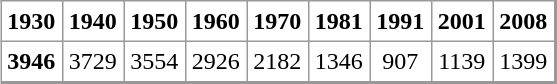<table rules="all" cellspacing="0" cellpadding="4" style="margin:auto; border:1px solid #999; border-right:2px solid #999; border-bottom:2px solid #999;">
<tr>
<th>1930</th>
<th>1940</th>
<th>1950</th>
<th>1960</th>
<th>1970</th>
<th>1981</th>
<th>1991</th>
<th>2001</th>
<th>2008</th>
</tr>
<tr>
<td align=center><strong>3946</strong></td>
<td align=center>3729</td>
<td align=center>3554</td>
<td align=center>2926</td>
<td align=center>2182</td>
<td align=center>1346</td>
<td align=center>907</td>
<td align=center>1139</td>
<td align=center>1399</td>
</tr>
</table>
